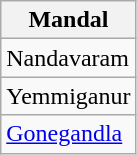<table class="wikitable sortable static-row-numbers static-row-header-hash">
<tr>
<th>Mandal</th>
</tr>
<tr>
<td>Nandavaram</td>
</tr>
<tr>
<td>Yemmiganur</td>
</tr>
<tr>
<td><a href='#'>Gonegandla</a></td>
</tr>
</table>
